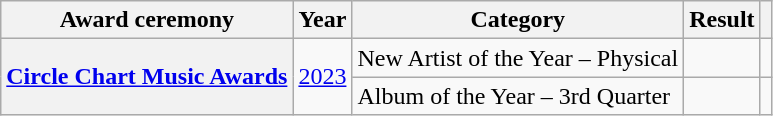<table class="wikitable plainrowheaders" style="text-align:center">
<tr>
<th scope="col">Award ceremony </th>
<th scope="col">Year</th>
<th scope="col">Category </th>
<th scope="col">Result</th>
<th scope="col" class="unsortable"></th>
</tr>
<tr>
<th scope="row" rowspan="2"><a href='#'>Circle Chart Music Awards</a></th>
<td rowspan="2"><a href='#'>2023</a></td>
<td style="text-align:left">New Artist of the Year – Physical</td>
<td></td>
<td></td>
</tr>
<tr>
<td style="text-align:left">Album of the Year – 3rd Quarter</td>
<td></td>
<td></td>
</tr>
</table>
